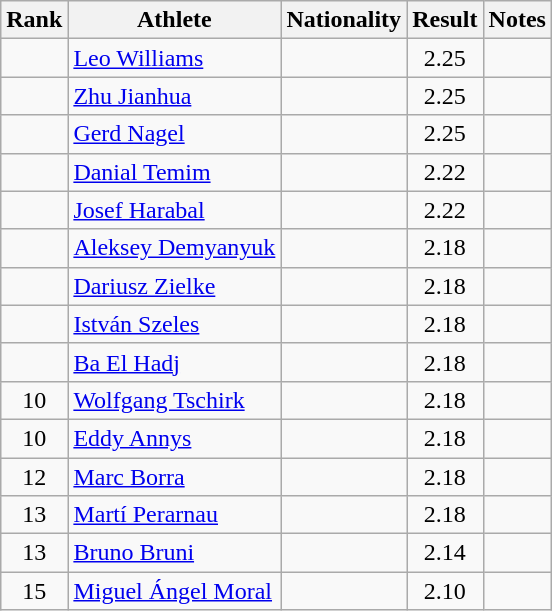<table class="wikitable sortable" style="text-align:center">
<tr>
<th>Rank</th>
<th>Athlete</th>
<th>Nationality</th>
<th>Result</th>
<th>Notes</th>
</tr>
<tr>
<td></td>
<td align=left><a href='#'>Leo Williams</a></td>
<td align=left></td>
<td>2.25</td>
<td></td>
</tr>
<tr>
<td></td>
<td align=left><a href='#'>Zhu Jianhua</a></td>
<td align=left></td>
<td>2.25</td>
<td></td>
</tr>
<tr>
<td></td>
<td align=left><a href='#'>Gerd Nagel</a></td>
<td align=left></td>
<td>2.25</td>
<td></td>
</tr>
<tr>
<td></td>
<td align=left><a href='#'>Danial Temim</a></td>
<td align=left></td>
<td>2.22</td>
<td></td>
</tr>
<tr>
<td></td>
<td align=left><a href='#'>Josef Harabal</a></td>
<td align=left></td>
<td>2.22</td>
<td></td>
</tr>
<tr>
<td></td>
<td align=left><a href='#'>Aleksey Demyanyuk</a></td>
<td align=left></td>
<td>2.18</td>
<td></td>
</tr>
<tr>
<td></td>
<td align=left><a href='#'>Dariusz Zielke</a></td>
<td align=left></td>
<td>2.18</td>
<td></td>
</tr>
<tr>
<td></td>
<td align=left><a href='#'>István Szeles</a></td>
<td align=left></td>
<td>2.18</td>
<td></td>
</tr>
<tr>
<td></td>
<td align=left><a href='#'>Ba El Hadj</a></td>
<td align=left></td>
<td>2.18</td>
<td></td>
</tr>
<tr>
<td>10</td>
<td align=left><a href='#'>Wolfgang Tschirk</a></td>
<td align=left></td>
<td>2.18</td>
<td></td>
</tr>
<tr>
<td>10</td>
<td align=left><a href='#'>Eddy Annys</a></td>
<td align=left></td>
<td>2.18</td>
<td></td>
</tr>
<tr>
<td>12</td>
<td align=left><a href='#'>Marc Borra</a></td>
<td align=left></td>
<td>2.18</td>
<td></td>
</tr>
<tr>
<td>13</td>
<td align=left><a href='#'>Martí Perarnau</a></td>
<td align=left></td>
<td>2.18</td>
<td></td>
</tr>
<tr>
<td>13</td>
<td align=left><a href='#'>Bruno Bruni</a></td>
<td align=left></td>
<td>2.14</td>
<td></td>
</tr>
<tr>
<td>15</td>
<td align=left><a href='#'>Miguel Ángel Moral</a></td>
<td align=left></td>
<td>2.10</td>
<td></td>
</tr>
</table>
